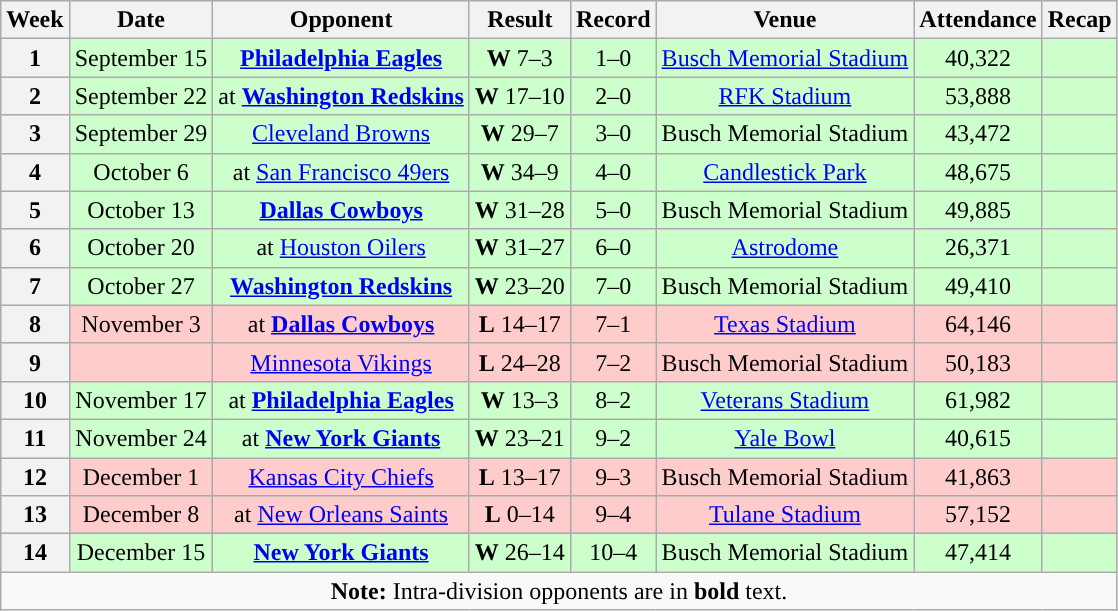<table class="wikitable" style="text-align:center">
<tr>
<th>Week</th>
<th>Date</th>
<th>Opponent</th>
<th>Result</th>
<th>Record</th>
<th>Venue</th>
<th>Attendance</th>
<th>Recap</th>
</tr>
<tr style="background:#cfc">
<th>1</th>
<td>September 15</td>
<td><strong><a href='#'>Philadelphia Eagles</a></strong></td>
<td><strong>W</strong> 7–3</td>
<td>1–0</td>
<td><a href='#'>Busch Memorial Stadium</a></td>
<td>40,322</td>
<td></td>
</tr>
<tr style="background:#cfc">
<th>2</th>
<td>September 22</td>
<td>at <strong><a href='#'>Washington Redskins</a></strong></td>
<td><strong>W</strong> 17–10</td>
<td>2–0</td>
<td><a href='#'>RFK Stadium</a></td>
<td>53,888</td>
<td></td>
</tr>
<tr style="background:#cfc">
<th>3</th>
<td>September 29</td>
<td><a href='#'>Cleveland Browns</a></td>
<td><strong>W</strong> 29–7</td>
<td>3–0</td>
<td>Busch Memorial Stadium</td>
<td>43,472</td>
<td></td>
</tr>
<tr style="background:#cfc">
<th>4</th>
<td>October 6</td>
<td>at <a href='#'>San Francisco 49ers</a></td>
<td><strong>W</strong> 34–9</td>
<td>4–0</td>
<td><a href='#'>Candlestick Park</a></td>
<td>48,675</td>
<td></td>
</tr>
<tr style="background:#cfc">
<th>5</th>
<td>October 13</td>
<td><strong><a href='#'>Dallas Cowboys</a></strong></td>
<td><strong>W</strong> 31–28</td>
<td>5–0</td>
<td>Busch Memorial Stadium</td>
<td>49,885</td>
<td></td>
</tr>
<tr style="background:#cfc">
<th>6</th>
<td>October 20</td>
<td>at <a href='#'>Houston Oilers</a></td>
<td><strong>W</strong> 31–27</td>
<td>6–0</td>
<td><a href='#'>Astrodome</a></td>
<td>26,371</td>
<td></td>
</tr>
<tr style="background:#cfc">
<th>7</th>
<td>October 27</td>
<td><strong><a href='#'>Washington Redskins</a></strong></td>
<td><strong>W</strong> 23–20</td>
<td>7–0</td>
<td>Busch Memorial Stadium</td>
<td>49,410</td>
<td></td>
</tr>
<tr style="background:#fcc">
<th>8</th>
<td>November 3</td>
<td>at <strong><a href='#'>Dallas Cowboys</a></strong></td>
<td><strong>L</strong> 14–17</td>
<td>7–1</td>
<td><a href='#'>Texas Stadium</a></td>
<td>64,146</td>
<td></td>
</tr>
<tr style="background:#fcc">
<th>9</th>
<td></td>
<td><a href='#'>Minnesota Vikings</a></td>
<td><strong>L</strong> 24–28</td>
<td>7–2</td>
<td>Busch Memorial Stadium</td>
<td>50,183</td>
<td></td>
</tr>
<tr style="background:#cfc">
<th>10</th>
<td>November 17</td>
<td>at <strong><a href='#'>Philadelphia Eagles</a></strong></td>
<td><strong>W</strong> 13–3</td>
<td>8–2</td>
<td><a href='#'>Veterans Stadium</a></td>
<td>61,982</td>
<td></td>
</tr>
<tr style="background:#cfc">
<th>11</th>
<td>November 24</td>
<td>at <strong><a href='#'>New York Giants</a></strong></td>
<td><strong>W</strong> 23–21</td>
<td>9–2</td>
<td><a href='#'>Yale Bowl</a></td>
<td>40,615</td>
<td></td>
</tr>
<tr style="background:#fcc">
<th>12</th>
<td>December 1</td>
<td><a href='#'>Kansas City Chiefs</a></td>
<td><strong>L</strong> 13–17</td>
<td>9–3</td>
<td>Busch Memorial Stadium</td>
<td>41,863</td>
<td></td>
</tr>
<tr style="background:#fcc">
<th>13</th>
<td>December 8</td>
<td>at <a href='#'>New Orleans Saints</a></td>
<td><strong>L</strong> 0–14</td>
<td>9–4</td>
<td><a href='#'>Tulane Stadium</a></td>
<td>57,152</td>
<td></td>
</tr>
<tr style="background:#cfc">
<th>14</th>
<td>December 15</td>
<td><strong><a href='#'>New York Giants</a></strong></td>
<td><strong>W</strong> 26–14</td>
<td>10–4</td>
<td>Busch Memorial Stadium</td>
<td>47,414</td>
<td></td>
</tr>
<tr>
<td colspan="8"><strong>Note:</strong> Intra-division opponents are in <strong>bold</strong> text.</td>
</tr>
</table>
